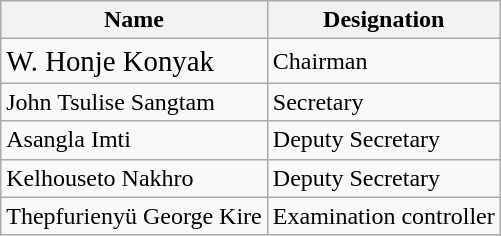<table class="wikitable">
<tr>
<th>Name</th>
<th>Designation</th>
</tr>
<tr>
<td><big>W. Honje Konyak</big></td>
<td>Chairman</td>
</tr>
<tr>
<td>John Tsulise Sangtam</td>
<td>Secretary</td>
</tr>
<tr>
<td>Asangla Imti</td>
<td>Deputy Secretary</td>
</tr>
<tr>
<td>Kelhouseto Nakhro</td>
<td>Deputy Secretary</td>
</tr>
<tr>
<td>Thepfurienyü George Kire</td>
<td>Examination controller</td>
</tr>
</table>
